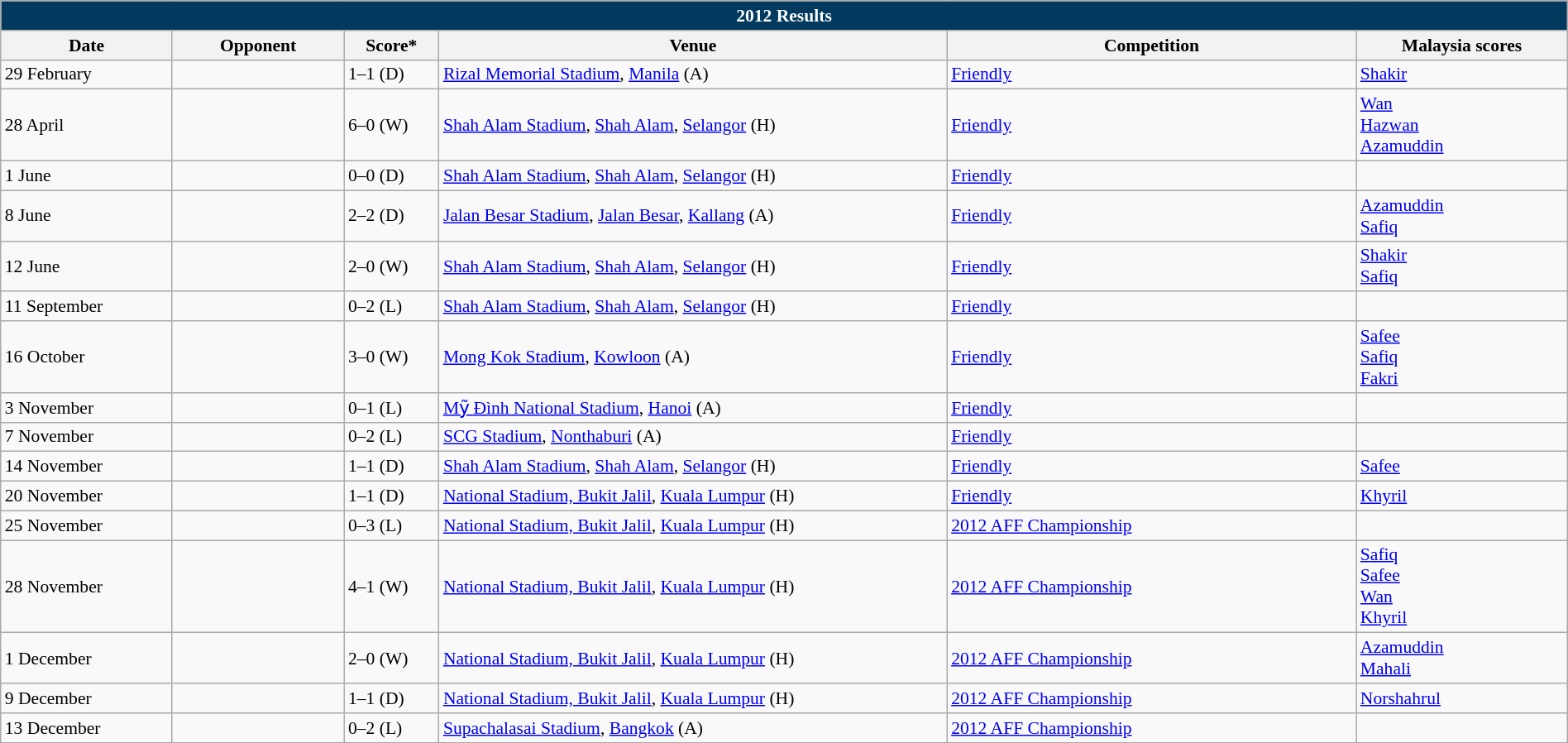<table class="wikitable" width=100% style="text-align:left;font-size:90%;">
<tr>
<th colspan=9 style="background: #013A5E; color: #FFFFFF;">2012 Results</th>
</tr>
<tr>
<th width=80>Date</th>
<th width=80>Opponent</th>
<th width=20>Score*</th>
<th width=250>Venue</th>
<th width=200>Competition</th>
<th width=100>Malaysia scores</th>
</tr>
<tr>
<td>29 February</td>
<td></td>
<td>1–1 (D)</td>
<td><a href='#'>Rizal Memorial Stadium</a>, <a href='#'>Manila</a> (A)</td>
<td><a href='#'>Friendly</a></td>
<td><a href='#'>Shakir</a> </td>
</tr>
<tr>
<td>28 April</td>
<td></td>
<td>6–0 (W)</td>
<td><a href='#'>Shah Alam Stadium</a>, <a href='#'>Shah Alam</a>, <a href='#'>Selangor</a> (H)</td>
<td><a href='#'>Friendly</a></td>
<td><a href='#'>Wan</a> <br><a href='#'>Hazwan</a> <br><a href='#'>Azamuddin</a> </td>
</tr>
<tr>
<td>1 June</td>
<td></td>
<td>0–0 (D)</td>
<td><a href='#'>Shah Alam Stadium</a>, <a href='#'>Shah Alam</a>, <a href='#'>Selangor</a> (H)</td>
<td><a href='#'>Friendly</a></td>
<td></td>
</tr>
<tr>
<td>8 June</td>
<td></td>
<td>2–2 (D)</td>
<td><a href='#'>Jalan Besar Stadium</a>, <a href='#'>Jalan Besar</a>, <a href='#'>Kallang</a> (A)</td>
<td><a href='#'>Friendly</a></td>
<td><a href='#'>Azamuddin</a> <br><a href='#'>Safiq</a> </td>
</tr>
<tr>
<td>12 June</td>
<td></td>
<td>2–0 (W)</td>
<td><a href='#'>Shah Alam Stadium</a>, <a href='#'>Shah Alam</a>, <a href='#'>Selangor</a> (H)</td>
<td><a href='#'>Friendly</a></td>
<td><a href='#'>Shakir</a> <br><a href='#'>Safiq</a> </td>
</tr>
<tr>
<td>11 September</td>
<td></td>
<td>0–2 (L)</td>
<td><a href='#'>Shah Alam Stadium</a>, <a href='#'>Shah Alam</a>, <a href='#'>Selangor</a> (H)</td>
<td><a href='#'>Friendly</a></td>
<td></td>
</tr>
<tr>
<td>16 October</td>
<td></td>
<td>3–0 (W)</td>
<td><a href='#'>Mong Kok Stadium</a>, <a href='#'>Kowloon</a> (A)</td>
<td><a href='#'>Friendly</a></td>
<td><a href='#'>Safee</a> <br><a href='#'>Safiq</a> <br><a href='#'>Fakri</a> </td>
</tr>
<tr>
<td>3 November</td>
<td></td>
<td>0–1 (L)</td>
<td><a href='#'>Mỹ Đình National Stadium</a>, <a href='#'>Hanoi</a> (A)</td>
<td><a href='#'>Friendly</a></td>
<td></td>
</tr>
<tr>
<td>7 November</td>
<td></td>
<td>0–2 (L)</td>
<td><a href='#'>SCG Stadium</a>, <a href='#'>Nonthaburi</a> (A)</td>
<td><a href='#'>Friendly</a></td>
<td></td>
</tr>
<tr>
<td>14 November</td>
<td></td>
<td>1–1 (D)</td>
<td><a href='#'>Shah Alam Stadium</a>, <a href='#'>Shah Alam</a>, <a href='#'>Selangor</a> (H)</td>
<td><a href='#'>Friendly</a></td>
<td><a href='#'>Safee</a> </td>
</tr>
<tr>
<td>20 November</td>
<td></td>
<td>1–1 (D)</td>
<td><a href='#'>National Stadium, Bukit Jalil</a>, <a href='#'>Kuala Lumpur</a> (H)</td>
<td><a href='#'>Friendly</a></td>
<td><a href='#'>Khyril</a> </td>
</tr>
<tr>
<td>25 November</td>
<td></td>
<td>0–3 (L)</td>
<td><a href='#'>National Stadium, Bukit Jalil</a>, <a href='#'>Kuala Lumpur</a> (H)</td>
<td><a href='#'>2012 AFF Championship</a></td>
<td></td>
</tr>
<tr>
<td>28 November</td>
<td></td>
<td>4–1 (W)</td>
<td><a href='#'>National Stadium, Bukit Jalil</a>, <a href='#'>Kuala Lumpur</a> (H)</td>
<td><a href='#'>2012 AFF Championship</a></td>
<td><a href='#'>Safiq</a> <br><a href='#'>Safee</a> <br><a href='#'>Wan</a> <br><a href='#'>Khyril</a> </td>
</tr>
<tr>
<td>1 December</td>
<td></td>
<td>2–0 (W)</td>
<td><a href='#'>National Stadium, Bukit Jalil</a>, <a href='#'>Kuala Lumpur</a> (H)</td>
<td><a href='#'>2012 AFF Championship</a></td>
<td><a href='#'>Azamuddin</a> <br><a href='#'>Mahali</a> </td>
</tr>
<tr>
<td>9 December</td>
<td></td>
<td>1–1 (D)</td>
<td><a href='#'>National Stadium, Bukit Jalil</a>, <a href='#'>Kuala Lumpur</a> (H)</td>
<td><a href='#'>2012 AFF Championship</a></td>
<td><a href='#'>Norshahrul</a> </td>
</tr>
<tr>
<td>13 December</td>
<td></td>
<td>0–2 (L)</td>
<td><a href='#'>Supachalasai Stadium</a>, <a href='#'>Bangkok</a> (A)</td>
<td><a href='#'>2012 AFF Championship</a></td>
<td></td>
</tr>
</table>
